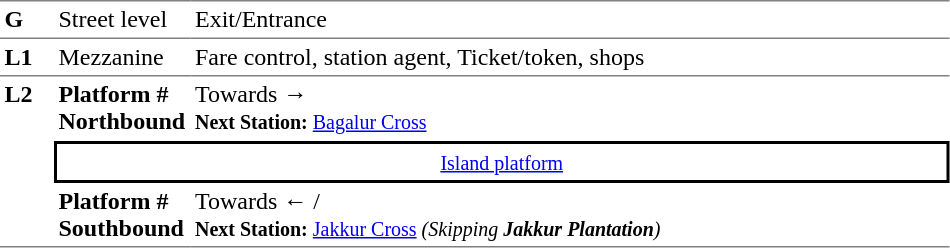<table border="0" cellspacing="0" cellpadding="3">
<tr>
<td width="30" valign="top" style="border-top:solid 1px gray;border-bottom:solid 1px gray;"><strong>G</strong></td>
<td width="85" valign="top" style="border-top:solid 1px gray;border-bottom:solid 1px gray;">Street level</td>
<td width="500" valign="top" style="border-top:solid 1px gray;border-bottom:solid 1px gray;">Exit/Entrance</td>
</tr>
<tr>
<td style="border-bottom:solid 1px gray;"><strong>L1</strong></td>
<td style="border-bottom:solid 1px gray;">Mezzanine</td>
<td style="border-bottom:solid 1px gray;">Fare control, station agent, Ticket/token, shops</td>
</tr>
<tr>
<td rowspan="3" width="30" valign="top" style="border-bottom:solid 1px gray;"><strong>L2</strong></td>
<td width="85" style="border-bottom:solid 1px white;"><span><strong>Platform #</strong><br><strong>Northbound</strong></span></td>
<td width="500" style="border-bottom:solid 1px white;">Towards → <br><small><strong>Next Station:</strong> <a href='#'>Bagalur Cross</a></small></td>
</tr>
<tr>
<td colspan="2" style="border-top:solid 2px black;border-right:solid 2px black;border-left:solid 2px black;border-bottom:solid 2px black;text-align:center;"><small><a href='#'>Island platform</a></small></td>
</tr>
<tr>
<td width="85" style="border-bottom:solid 1px gray;"><span><strong>Platform #</strong><br><strong>Southbound</strong></span></td>
<td width="500" style="border-bottom:solid 1px gray;">Towards ←  / <br><small><strong>Next Station:</strong> <a href='#'>Jakkur Cross</a> <em>(Skipping <strong>Jakkur Plantation</strong>)</em></small></td>
</tr>
</table>
